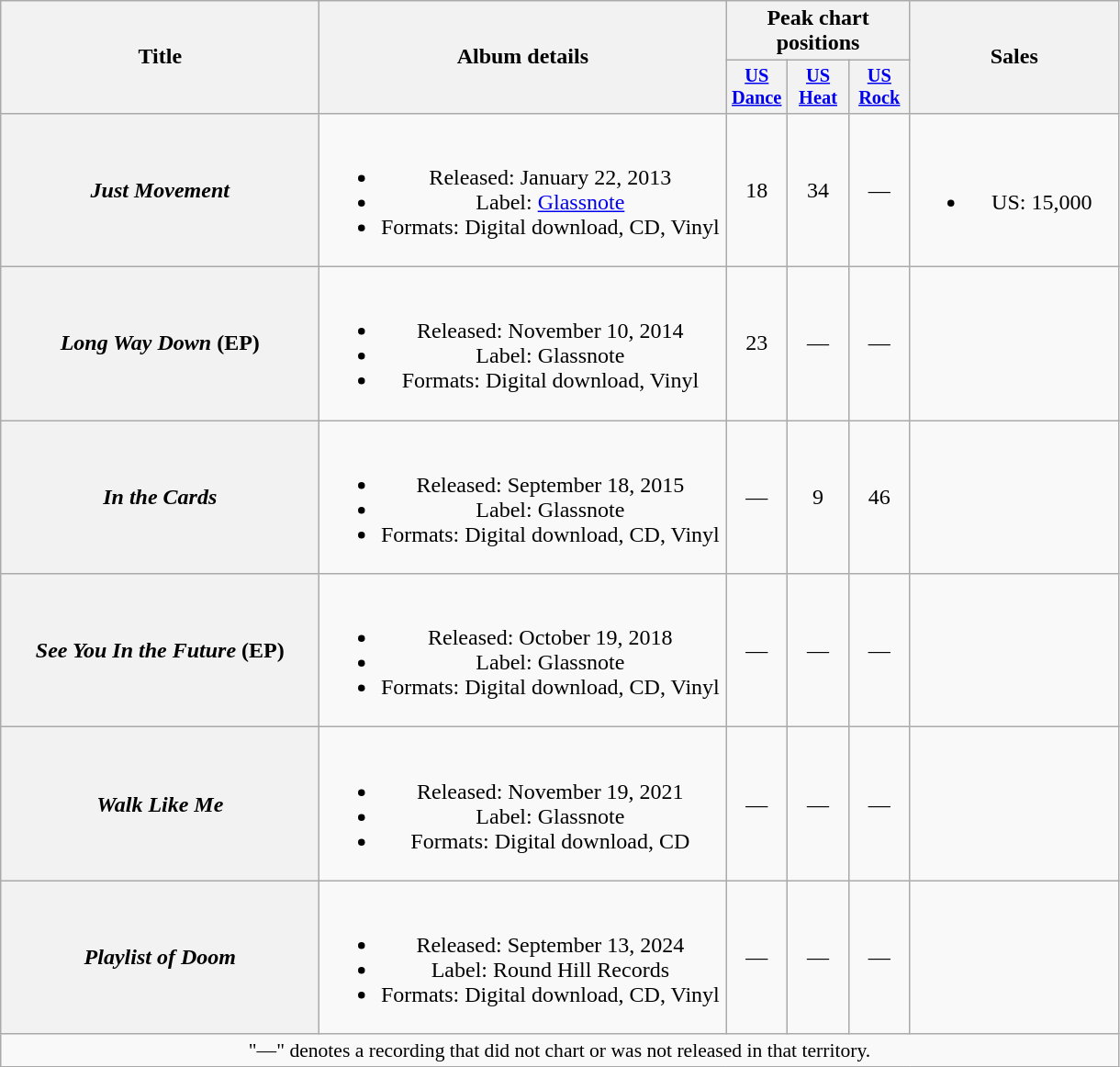<table class="wikitable plainrowheaders" style="text-align:center;">
<tr>
<th scope="col" rowspan="2" style="width:14em;">Title</th>
<th scope="col" rowspan="2" style="width:18em;">Album details</th>
<th scope="col" colspan="3">Peak chart positions</th>
<th scope="col" rowspan="2" style="width:9em;">Sales</th>
</tr>
<tr>
<th scope="col" style="width:2.8em;font-size:85%;"><a href='#'>US<br>Dance</a><br></th>
<th scope="col" style="width:2.8em;font-size:85%;"><a href='#'>US <br>Heat</a><br></th>
<th scope="col" style="width:2.8em;font-size:85%;"><a href='#'>US <br>Rock</a><br></th>
</tr>
<tr>
<th scope="row"><em>Just Movement</em></th>
<td><br><ul><li>Released: January 22, 2013</li><li>Label: <a href='#'>Glassnote</a></li><li>Formats: Digital download, CD, Vinyl</li></ul></td>
<td>18</td>
<td>34</td>
<td>—</td>
<td><br><ul><li>US: 15,000</li></ul></td>
</tr>
<tr>
<th scope="row"><em>Long Way Down</em> (EP)</th>
<td><br><ul><li>Released: November 10, 2014</li><li>Label: Glassnote</li><li>Formats: Digital download, Vinyl</li></ul></td>
<td>23</td>
<td>—</td>
<td>—</td>
<td></td>
</tr>
<tr>
<th scope="row"><em>In the Cards</em></th>
<td><br><ul><li>Released: September 18, 2015</li><li>Label: Glassnote</li><li>Formats: Digital download, CD, Vinyl</li></ul></td>
<td>—</td>
<td>9</td>
<td>46</td>
<td></td>
</tr>
<tr>
<th scope="row"><em>See You In the Future</em> (EP)</th>
<td><br><ul><li>Released: October 19, 2018</li><li>Label: Glassnote</li><li>Formats: Digital download, CD, Vinyl</li></ul></td>
<td>—</td>
<td>—</td>
<td>—</td>
<td></td>
</tr>
<tr>
<th scope="row"><em>Walk Like Me</em></th>
<td><br><ul><li>Released: November 19, 2021</li><li>Label: Glassnote</li><li>Formats: Digital download, CD</li></ul></td>
<td>—</td>
<td>—</td>
<td>—</td>
<td></td>
</tr>
<tr>
<th scope="row"><em>Playlist of Doom</em></th>
<td><br><ul><li>Released: September 13, 2024</li><li>Label: Round Hill Records</li><li>Formats: Digital download, CD, Vinyl</li></ul></td>
<td>—</td>
<td>—</td>
<td>—</td>
<td></td>
</tr>
<tr>
<td colspan="7" style="font-size:90%">"—" denotes a recording that did not chart or was not released in that territory.</td>
</tr>
<tr>
</tr>
</table>
